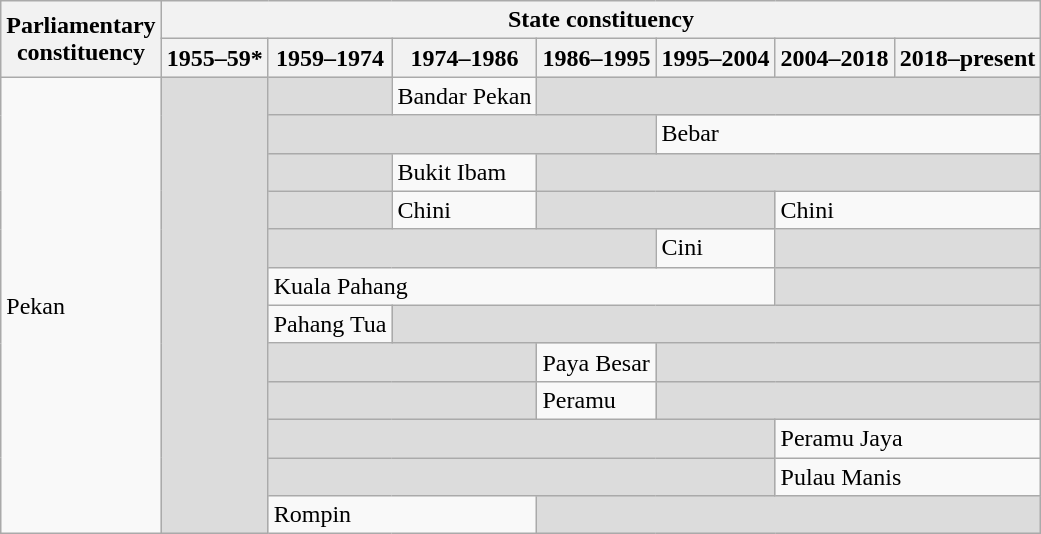<table class="wikitable">
<tr>
<th rowspan="2">Parliamentary<br>constituency</th>
<th colspan="7">State constituency</th>
</tr>
<tr>
<th>1955–59*</th>
<th>1959–1974</th>
<th>1974–1986</th>
<th>1986–1995</th>
<th>1995–2004</th>
<th>2004–2018</th>
<th>2018–present</th>
</tr>
<tr>
<td rowspan="12">Pekan</td>
<td rowspan="12" bgcolor="dcdcdc"></td>
<td bgcolor="dcdcdc"></td>
<td>Bandar Pekan</td>
<td colspan="4" bgcolor="dcdcdc"></td>
</tr>
<tr>
<td colspan="3" bgcolor="dcdcdc"></td>
<td colspan="3">Bebar</td>
</tr>
<tr>
<td bgcolor="dcdcdc"></td>
<td>Bukit Ibam</td>
<td colspan="4" bgcolor="dcdcdc"></td>
</tr>
<tr>
<td bgcolor="dcdcdc"></td>
<td>Chini</td>
<td colspan="2" bgcolor="dcdcdc"></td>
<td colspan="2">Chini</td>
</tr>
<tr>
<td colspan="3" bgcolor="dcdcdc"></td>
<td>Cini</td>
<td colspan="2" bgcolor="dcdcdc"></td>
</tr>
<tr>
<td colspan="4">Kuala Pahang</td>
<td colspan="2" bgcolor="dcdcdc"></td>
</tr>
<tr>
<td>Pahang Tua</td>
<td colspan="5" bgcolor="dcdcdc"></td>
</tr>
<tr>
<td colspan="2" bgcolor="dcdcdc"></td>
<td>Paya Besar</td>
<td colspan="3" bgcolor="dcdcdc"></td>
</tr>
<tr>
<td colspan="2" bgcolor="dcdcdc"></td>
<td>Peramu</td>
<td colspan="3" bgcolor="dcdcdc"></td>
</tr>
<tr>
<td colspan="4" bgcolor="dcdcdc"></td>
<td colspan="2">Peramu Jaya</td>
</tr>
<tr>
<td colspan="4" bgcolor="dcdcdc"></td>
<td colspan="2">Pulau Manis</td>
</tr>
<tr>
<td colspan="2">Rompin</td>
<td colspan="4" bgcolor="dcdcdc"></td>
</tr>
</table>
